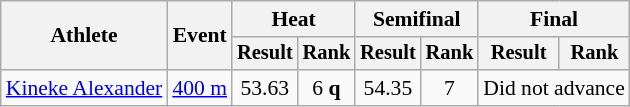<table class="wikitable" style="font-size:90%">
<tr>
<th rowspan=2>Athlete</th>
<th rowspan=2>Event</th>
<th colspan=2>Heat</th>
<th colspan=2>Semifinal</th>
<th colspan=2>Final</th>
</tr>
<tr style="font-size:95%">
<th>Result</th>
<th>Rank</th>
<th>Result</th>
<th>Rank</th>
<th>Result</th>
<th>Rank</th>
</tr>
<tr align=center>
<td align=left><a href='#'>Kineke Alexander</a></td>
<td align=left><a href='#'>400 m</a></td>
<td>53.63</td>
<td>6 <strong>q</strong></td>
<td>54.35</td>
<td>7</td>
<td colspan=2>Did not advance</td>
</tr>
</table>
